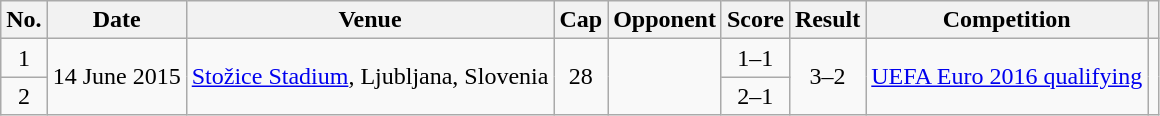<table class="wikitable">
<tr>
<th scope="col">No.</th>
<th scope="col">Date</th>
<th scope="col">Venue</th>
<th scope="col">Cap</th>
<th scope="col">Opponent</th>
<th scope="col">Score</th>
<th scope="col">Result</th>
<th scope="col">Competition</th>
<th scope="col"></th>
</tr>
<tr>
<td style="text-align: center;">1</td>
<td rowspan="2">14 June 2015</td>
<td rowspan="2"><a href='#'>Stožice Stadium</a>, Ljubljana, Slovenia</td>
<td rowspan="2" style="text-align: center;">28</td>
<td rowspan="2"></td>
<td style="text-align: center;">1–1</td>
<td rowspan="2" style="text-align: center;">3–2</td>
<td rowspan="2"><a href='#'>UEFA Euro 2016 qualifying</a></td>
<td rowspan="2" style="text-align: center;"></td>
</tr>
<tr>
<td style="text-align: center;">2</td>
<td style="text-align: center;">2–1</td>
</tr>
</table>
